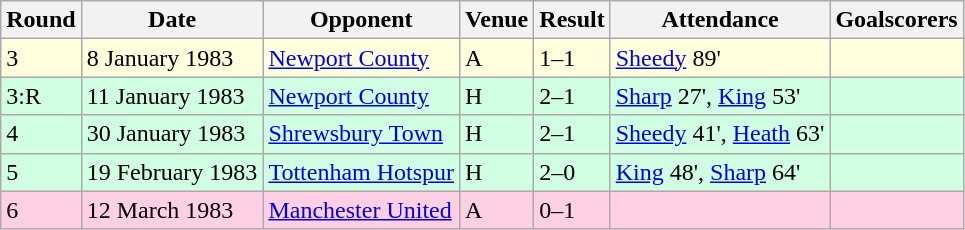<table class="wikitable">
<tr>
<th>Round</th>
<th>Date</th>
<th>Opponent</th>
<th>Venue</th>
<th>Result</th>
<th>Attendance</th>
<th>Goalscorers</th>
</tr>
<tr style="background-color: #ffffdd;">
<td>3</td>
<td>8 January 1983</td>
<td><a href='#'>Newport County</a></td>
<td>A</td>
<td>1–1</td>
<td><a href='#'>Sheedy</a> 89'</td>
<td></td>
</tr>
<tr style="background-color: #d0ffe3;">
<td>3:R</td>
<td>11 January 1983</td>
<td><a href='#'>Newport County</a></td>
<td>H</td>
<td>2–1</td>
<td><a href='#'>Sharp</a> 27', <a href='#'>King</a> 53'</td>
<td></td>
</tr>
<tr style="background-color: #d0ffe3;">
<td>4</td>
<td>30 January 1983</td>
<td><a href='#'>Shrewsbury Town</a></td>
<td>H</td>
<td>2–1</td>
<td><a href='#'>Sheedy</a> 41', <a href='#'>Heath</a> 63'</td>
<td></td>
</tr>
<tr style="background-color: #d0ffe3;">
<td>5</td>
<td>19 February 1983</td>
<td><a href='#'>Tottenham Hotspur</a></td>
<td>H</td>
<td>2–0</td>
<td><a href='#'>King</a> 48', <a href='#'>Sharp</a> 64'</td>
<td></td>
</tr>
<tr style="background-color: #ffd0e3;">
<td>6</td>
<td>12 March 1983</td>
<td><a href='#'>Manchester United</a></td>
<td>A</td>
<td>0–1</td>
<td></td>
<td></td>
</tr>
</table>
